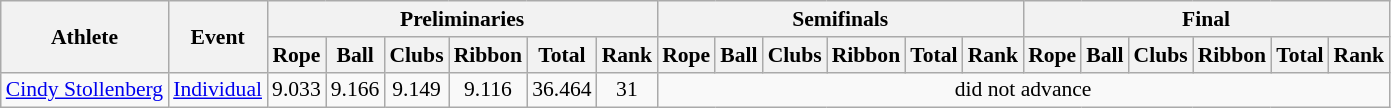<table class="wikitable" style="font-size:90%">
<tr>
<th rowspan="2">Athlete</th>
<th rowspan="2">Event</th>
<th colspan="6">Preliminaries</th>
<th colspan="6">Semifinals</th>
<th colspan="6">Final</th>
</tr>
<tr>
<th>Rope</th>
<th>Ball</th>
<th>Clubs</th>
<th>Ribbon</th>
<th>Total</th>
<th>Rank</th>
<th>Rope</th>
<th>Ball</th>
<th>Clubs</th>
<th>Ribbon</th>
<th>Total</th>
<th>Rank</th>
<th>Rope</th>
<th>Ball</th>
<th>Clubs</th>
<th>Ribbon</th>
<th>Total</th>
<th>Rank</th>
</tr>
<tr align=center>
<td><a href='#'>Cindy Stollenberg</a></td>
<td><a href='#'>Individual</a></td>
<td>9.033</td>
<td>9.166</td>
<td>9.149</td>
<td>9.116</td>
<td>36.464</td>
<td>31</td>
<td colspan=12>did not advance</td>
</tr>
</table>
